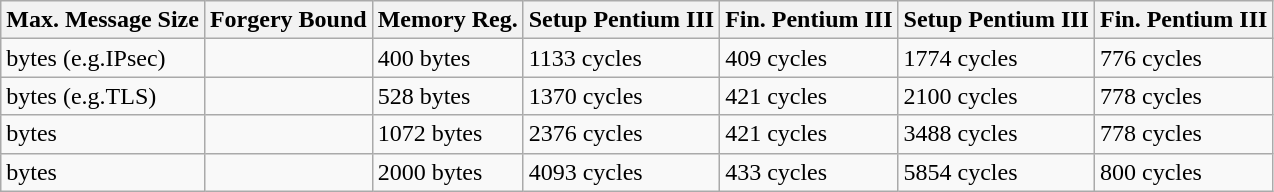<table class="wikitable">
<tr>
<th>Max. Message Size</th>
<th>Forgery Bound</th>
<th>Memory Reg.</th>
<th>Setup Pentium III</th>
<th>Fin. Pentium III</th>
<th>Setup Pentium III</th>
<th>Fin. Pentium III</th>
</tr>
<tr>
<td> bytes (e.g.IPsec)</td>
<td></td>
<td>400 bytes</td>
<td>1133 cycles</td>
<td>409 cycles</td>
<td>1774 cycles</td>
<td>776 cycles</td>
</tr>
<tr>
<td> bytes (e.g.TLS)</td>
<td></td>
<td>528 bytes</td>
<td>1370 cycles</td>
<td>421 cycles</td>
<td>2100 cycles</td>
<td>778 cycles</td>
</tr>
<tr>
<td> bytes</td>
<td></td>
<td>1072 bytes</td>
<td>2376 cycles</td>
<td>421 cycles</td>
<td>3488 cycles</td>
<td>778 cycles</td>
</tr>
<tr>
<td> bytes</td>
<td></td>
<td>2000 bytes</td>
<td>4093 cycles</td>
<td>433 cycles</td>
<td>5854 cycles</td>
<td>800 cycles</td>
</tr>
</table>
